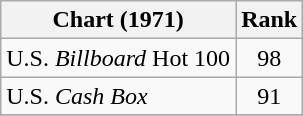<table class="wikitable">
<tr>
<th>Chart (1971)</th>
<th style="text-align:center;">Rank</th>
</tr>
<tr>
<td>U.S. <em>Billboard</em> Hot 100</td>
<td style="text-align:center;">98</td>
</tr>
<tr>
<td>U.S. <em>Cash Box</em> </td>
<td style="text-align:center;">91</td>
</tr>
<tr>
</tr>
</table>
